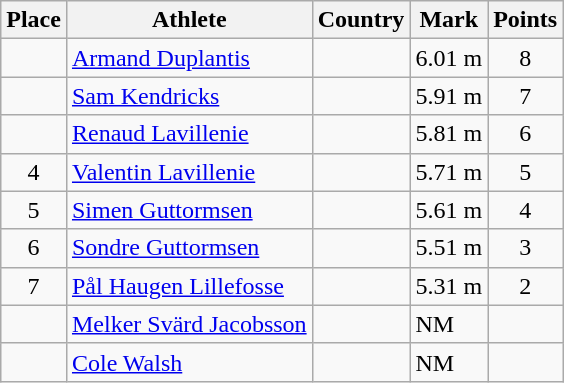<table class="wikitable">
<tr>
<th>Place</th>
<th>Athlete</th>
<th>Country</th>
<th>Mark</th>
<th>Points</th>
</tr>
<tr>
<td align=center></td>
<td><a href='#'>Armand Duplantis</a></td>
<td></td>
<td>6.01 m</td>
<td align=center>8</td>
</tr>
<tr>
<td align=center></td>
<td><a href='#'>Sam Kendricks</a></td>
<td></td>
<td>5.91 m</td>
<td align=center>7</td>
</tr>
<tr>
<td align=center></td>
<td><a href='#'>Renaud Lavillenie</a></td>
<td></td>
<td>5.81 m</td>
<td align=center>6</td>
</tr>
<tr>
<td align=center>4</td>
<td><a href='#'>Valentin Lavillenie</a></td>
<td></td>
<td>5.71 m</td>
<td align=center>5</td>
</tr>
<tr>
<td align=center>5</td>
<td><a href='#'>Simen Guttormsen</a></td>
<td></td>
<td>5.61 m</td>
<td align=center>4</td>
</tr>
<tr>
<td align=center>6</td>
<td><a href='#'>Sondre Guttormsen</a></td>
<td></td>
<td>5.51 m</td>
<td align=center>3</td>
</tr>
<tr>
<td align=center>7</td>
<td><a href='#'>Pål Haugen Lillefosse</a></td>
<td></td>
<td>5.31 m</td>
<td align=center>2</td>
</tr>
<tr>
<td align=center></td>
<td><a href='#'>Melker Svärd Jacobsson</a></td>
<td></td>
<td>NM</td>
<td align=center></td>
</tr>
<tr>
<td align=center></td>
<td><a href='#'>Cole Walsh</a></td>
<td></td>
<td>NM</td>
<td align=center></td>
</tr>
</table>
